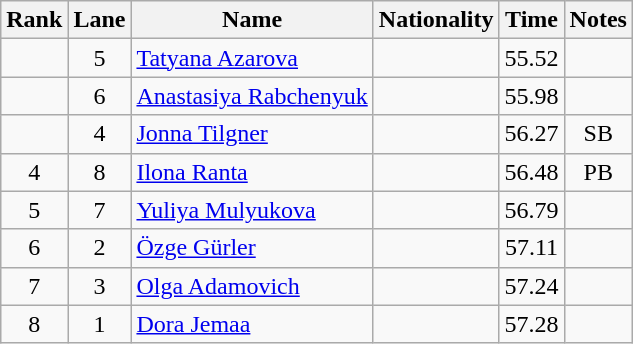<table class="wikitable sortable" style="text-align:center">
<tr>
<th>Rank</th>
<th>Lane</th>
<th>Name</th>
<th>Nationality</th>
<th>Time</th>
<th>Notes</th>
</tr>
<tr>
<td></td>
<td>5</td>
<td align=left><a href='#'>Tatyana Azarova</a></td>
<td align=left></td>
<td>55.52</td>
<td></td>
</tr>
<tr>
<td></td>
<td>6</td>
<td align=left><a href='#'>Anastasiya Rabchenyuk</a></td>
<td align=left></td>
<td>55.98</td>
<td></td>
</tr>
<tr>
<td></td>
<td>4</td>
<td align=left><a href='#'>Jonna Tilgner</a></td>
<td align=left></td>
<td>56.27</td>
<td>SB</td>
</tr>
<tr>
<td>4</td>
<td>8</td>
<td align=left><a href='#'>Ilona Ranta</a></td>
<td align=left></td>
<td>56.48</td>
<td>PB</td>
</tr>
<tr>
<td>5</td>
<td>7</td>
<td align=left><a href='#'>Yuliya Mulyukova</a></td>
<td align=left></td>
<td>56.79</td>
<td></td>
</tr>
<tr>
<td>6</td>
<td>2</td>
<td align=left><a href='#'>Özge Gürler</a></td>
<td align=left></td>
<td>57.11</td>
<td></td>
</tr>
<tr>
<td>7</td>
<td>3</td>
<td align=left><a href='#'>Olga Adamovich</a></td>
<td align=left></td>
<td>57.24</td>
<td></td>
</tr>
<tr>
<td>8</td>
<td>1</td>
<td align=left><a href='#'>Dora Jemaa</a></td>
<td align=left></td>
<td>57.28</td>
<td></td>
</tr>
</table>
